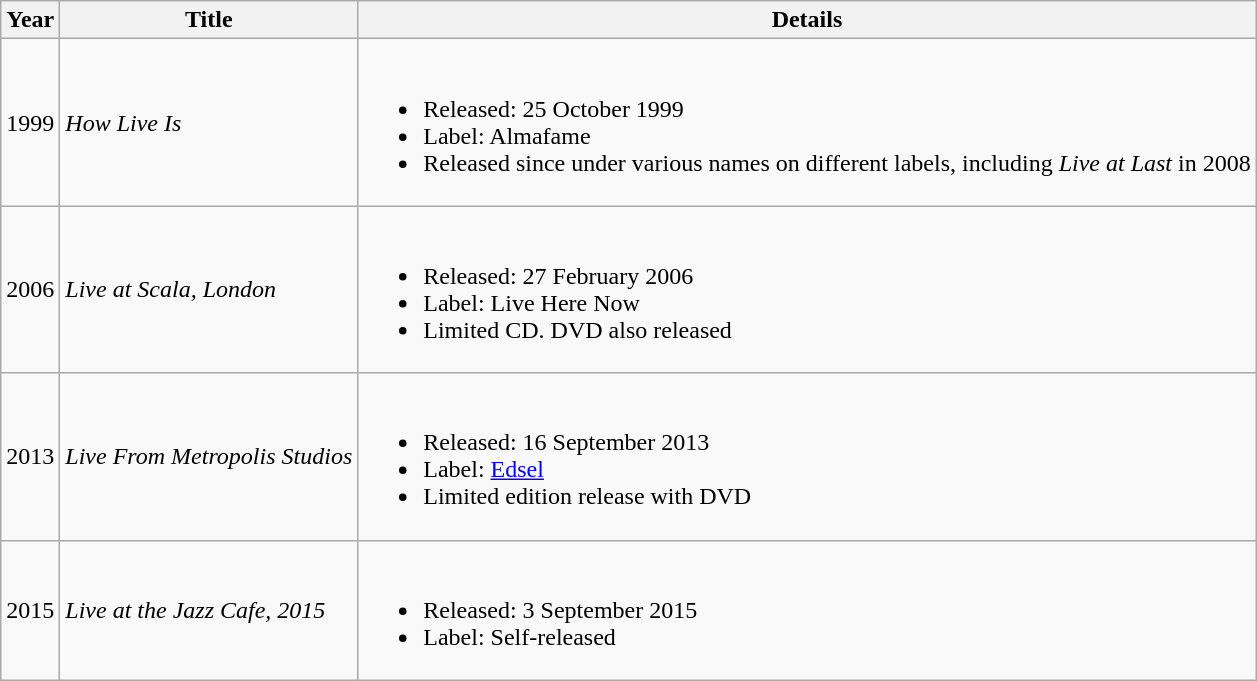<table class="wikitable">
<tr>
<th>Year</th>
<th>Title</th>
<th>Details</th>
</tr>
<tr>
<td style="text-align:center;">1999</td>
<td align="left"><em>How Live Is</em></td>
<td><br><ul><li>Released: 25 October 1999</li><li>Label: Almafame</li><li>Released since under various names on different labels, including <em>Live at Last</em> in 2008</li></ul></td>
</tr>
<tr>
<td style="text-align:center;">2006</td>
<td align="left"><em>Live at Scala, London</em></td>
<td><br><ul><li>Released: 27 February 2006</li><li>Label: Live Here Now</li><li>Limited CD. DVD also released</li></ul></td>
</tr>
<tr>
<td style="text-align:center;">2013</td>
<td align="left"><em>Live From Metropolis Studios</em></td>
<td><br><ul><li>Released: 16 September 2013</li><li>Label: <a href='#'>Edsel</a></li><li>Limited edition release with DVD</li></ul></td>
</tr>
<tr>
<td style="text-align:center;">2015</td>
<td align="left"><em>Live at the Jazz Cafe, 2015</em></td>
<td><br><ul><li>Released: 3 September 2015</li><li>Label: Self-released</li></ul></td>
</tr>
</table>
